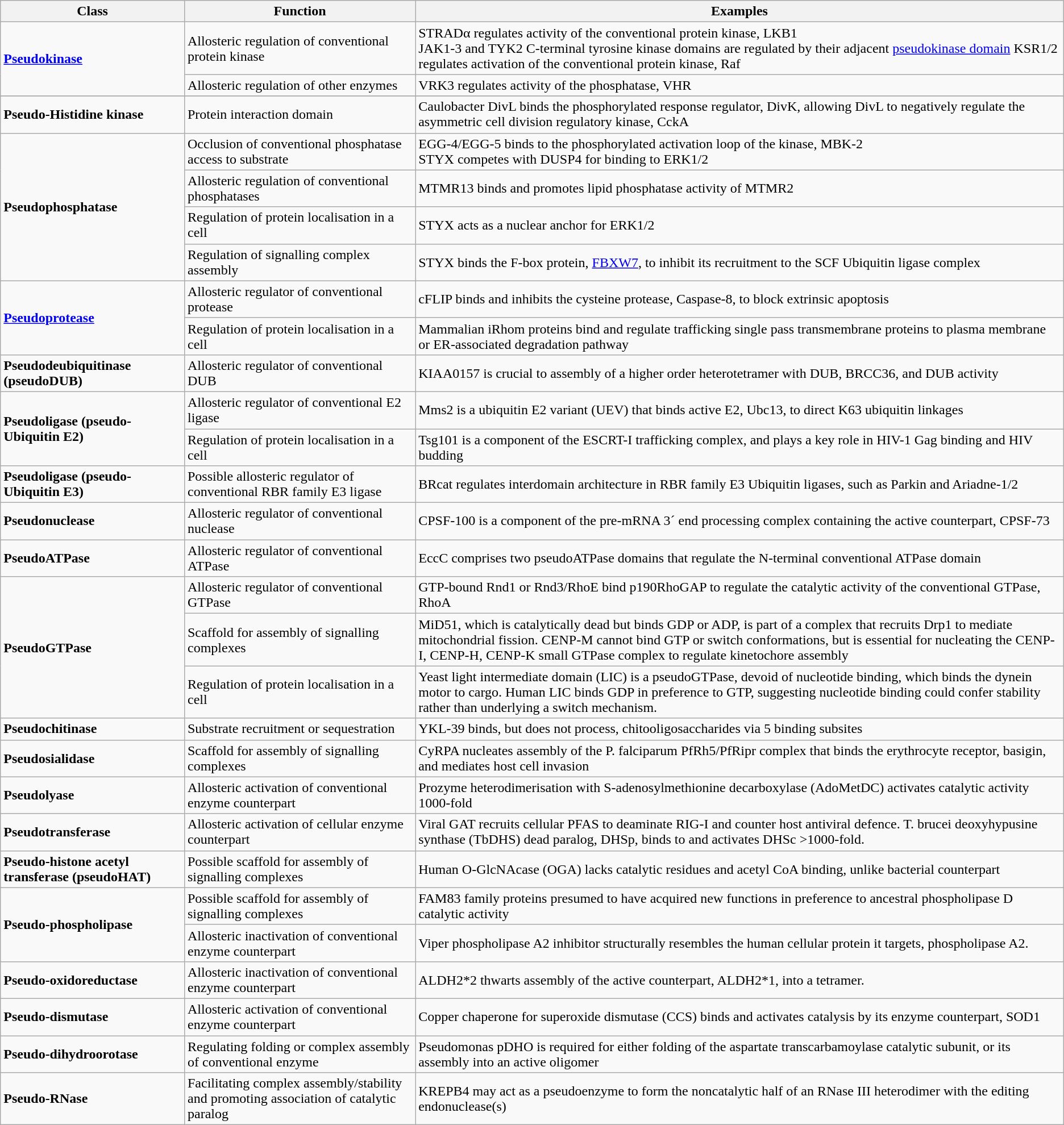<table class="wikitable">
<tr>
<th>Class</th>
<th>Function</th>
<th>Examples </th>
</tr>
<tr>
<td rowspan="2"><strong><a href='#'>Pseudokinase</a></strong></td>
<td>Allosteric regulation of conventional protein kinase</td>
<td>STRADα regulates activity of the conventional protein kinase, LKB1<br>JAK1-3 and TYK2 C-terminal tyrosine kinase domains are regulated by their adjacent <a href='#'>pseudokinase domain</a>
KSR1/2 regulates activation of the conventional protein kinase, Raf</td>
</tr>
<tr>
<td>Allosteric regulation of other enzymes</td>
<td>VRK3 regulates activity of the phosphatase, VHR</td>
</tr>
<tr |  || Protein interaction domain  || MLKL pseudokinase regulates exposure of the executioner four-helix bundle domain, and engagement of HSP90:Cdc37>
</tr>
<tr | || Scaffold for assembly of signalling complexes || Tribbles proteins nucleate assembly of a complex between a substrate (C/EBPα) and the E3 Ubiquitin ligase, COP1>
</tr>
<tr>
<td><strong>Pseudo-Histidine kinase</strong></td>
<td>Protein interaction domain</td>
<td>Caulobacter DivL binds the phosphorylated response regulator, DivK, allowing DivL to negatively regulate the asymmetric cell division regulatory kinase, CckA</td>
</tr>
<tr>
<td rowspan="4"><strong>Pseudophosphatase</strong></td>
<td>Occlusion of conventional phosphatase access to substrate</td>
<td>EGG-4/EGG-5 binds to the phosphorylated activation loop of the kinase, MBK-2<br>STYX competes with DUSP4 for binding to ERK1/2</td>
</tr>
<tr>
<td>Allosteric regulation of conventional phosphatases</td>
<td>MTMR13 binds and promotes lipid phosphatase activity of MTMR2</td>
</tr>
<tr>
<td>Regulation of protein localisation in a cell</td>
<td>STYX acts as a nuclear anchor for ERK1/2</td>
</tr>
<tr>
<td>Regulation of signalling complex assembly</td>
<td>STYX binds the F-box protein, <a href='#'>FBXW7</a>, to inhibit its recruitment to the SCF Ubiquitin ligase complex</td>
</tr>
<tr>
<td rowspan="2"><strong><a href='#'>Pseudoprotease</a></strong></td>
<td>Allosteric regulator of conventional protease</td>
<td>cFLIP binds and inhibits the cysteine protease, Caspase-8, to block extrinsic apoptosis</td>
</tr>
<tr>
<td>Regulation of protein localisation in a cell</td>
<td>Mammalian iRhom proteins bind and regulate trafficking single pass transmembrane proteins to plasma membrane or ER-associated degradation pathway</td>
</tr>
<tr>
<td><strong>Pseudodeubiquitinase (pseudoDUB)</strong></td>
<td>Allosteric regulator of conventional DUB</td>
<td>KIAA0157 is crucial to assembly of a higher order heterotetramer with DUB, BRCC36, and DUB activity</td>
</tr>
<tr>
<td rowspan="2"><strong>Pseudoligase (pseudo-Ubiquitin E2)</strong></td>
<td>Allosteric regulator of conventional E2 ligase</td>
<td>Mms2 is a ubiquitin E2 variant (UEV) that binds active E2, Ubc13, to direct K63 ubiquitin linkages</td>
</tr>
<tr>
<td>Regulation of protein localisation in a cell</td>
<td>Tsg101 is a component of the ESCRT-I trafficking complex, and plays a key role in HIV-1 Gag binding and HIV budding</td>
</tr>
<tr>
<td><strong>Pseudoligase (pseudo-Ubiquitin E3)</strong></td>
<td>Possible allosteric regulator of conventional RBR family E3 ligase</td>
<td>BRcat  regulates interdomain architecture in RBR family E3 Ubiquitin ligases, such as Parkin and Ariadne-1/2</td>
</tr>
<tr>
<td><strong>Pseudonuclease</strong></td>
<td>Allosteric regulator of conventional nuclease</td>
<td>CPSF-100 is a component of the pre-mRNA 3´ end processing complex containing the active counterpart, CPSF-73</td>
</tr>
<tr>
<td><strong>PseudoATPase</strong></td>
<td>Allosteric regulator of conventional ATPase</td>
<td>EccC comprises two pseudoATPase domains that regulate the N-terminal conventional ATPase domain</td>
</tr>
<tr>
<td rowspan="3"><strong>PseudoGTPase</strong></td>
<td>Allosteric regulator of conventional GTPase</td>
<td>GTP-bound Rnd1 or Rnd3/RhoE bind p190RhoGAP to regulate the catalytic activity of the conventional GTPase, RhoA</td>
</tr>
<tr>
<td>Scaffold for assembly of signalling complexes</td>
<td>MiD51, which is catalytically dead but binds GDP or ADP, is part of a complex that recruits Drp1 to mediate mitochondrial fission. CENP-M cannot bind GTP or switch conformations, but is essential for nucleating the CENP-I, CENP-H, CENP-K small GTPase complex to regulate kinetochore assembly</td>
</tr>
<tr>
<td>Regulation of protein localisation in a cell</td>
<td>Yeast light intermediate domain (LIC) is a pseudoGTPase, devoid of nucleotide binding, which binds the dynein motor to cargo. Human LIC binds GDP in preference to GTP, suggesting nucleotide binding could confer stability rather than underlying a switch mechanism.</td>
</tr>
<tr>
<td><strong>Pseudochitinase</strong></td>
<td>Substrate recruitment or sequestration</td>
<td>YKL-39 binds, but does not process, chitooligosaccharides via 5 binding subsites</td>
</tr>
<tr>
<td><strong>Pseudosialidase</strong></td>
<td>Scaffold for assembly of signalling complexes</td>
<td>CyRPA nucleates assembly of the P. falciparum PfRh5/PfRipr  complex that binds the erythrocyte receptor, basigin, and mediates host cell invasion</td>
</tr>
<tr>
<td><strong>Pseudolyase</strong></td>
<td>Allosteric activation of conventional enzyme counterpart</td>
<td>Prozyme heterodimerisation with S-adenosylmethionine decarboxylase (AdoMetDC) activates catalytic activity 1000-fold</td>
</tr>
<tr>
<td><strong>Pseudotransferase</strong></td>
<td>Allosteric activation of cellular enzyme counterpart</td>
<td>Viral GAT recruits cellular PFAS to deaminate RIG-I and counter host antiviral defence. T. brucei deoxyhypusine synthase (TbDHS) dead paralog, DHSp, binds to and activates DHSc >1000-fold.</td>
</tr>
<tr>
<td><strong>Pseudo-histone acetyl transferase (pseudoHAT)</strong></td>
<td>Possible scaffold for assembly of signalling complexes</td>
<td>Human O-GlcNAcase (OGA) lacks catalytic residues and acetyl CoA binding, unlike bacterial counterpart</td>
</tr>
<tr>
<td rowspan="2"><strong>Pseudo-phospholipase</strong></td>
<td>Possible scaffold for assembly of signalling complexes</td>
<td>FAM83 family proteins presumed to have acquired new functions in preference to ancestral phospholipase D catalytic activity</td>
</tr>
<tr>
<td>Allosteric inactivation of conventional enzyme counterpart</td>
<td>Viper phospholipase A2 inhibitor structurally resembles the human cellular protein it targets, phospholipase A2.</td>
</tr>
<tr>
<td><strong>Pseudo-oxidoreductase</strong></td>
<td>Allosteric inactivation of conventional enzyme counterpart</td>
<td>ALDH2*2 thwarts assembly of the active counterpart, ALDH2*1, into a tetramer.</td>
</tr>
<tr>
<td><strong>Pseudo-dismutase</strong></td>
<td>Allosteric activation of conventional enzyme counterpart</td>
<td>Copper chaperone for superoxide dismutase (CCS) binds and activates catalysis by its enzyme counterpart, SOD1</td>
</tr>
<tr>
<td><strong>Pseudo-dihydroorotase</strong></td>
<td>Regulating folding or complex assembly of conventional enzyme</td>
<td>Pseudomonas pDHO is required for either folding of the aspartate transcarbamoylase catalytic subunit, or its assembly into an active oligomer</td>
</tr>
<tr>
<td><strong>Pseudo-RNase</strong></td>
<td>Facilitating complex assembly/stability and promoting association of catalytic paralog</td>
<td>KREPB4 may act as a pseudoenzyme to form the noncatalytic half of an RNase III heterodimer with the editing endonuclease(s)</td>
</tr>
</table>
